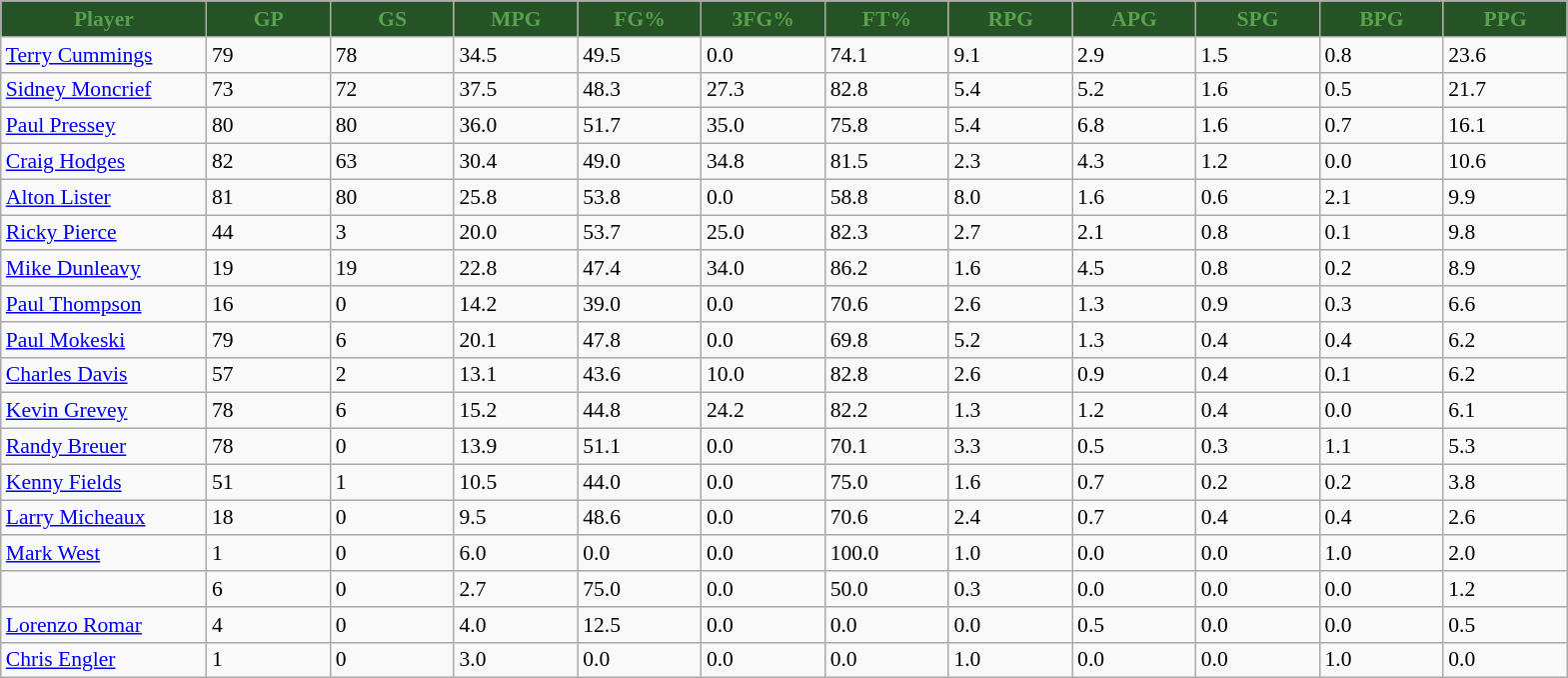<table class="wikitable sortable" style="font-size: 90%">
<tr>
<th style="background:#255325; color:#59A04F" width="10%">Player</th>
<th style="background:#255325; color:#59A04F" width="6%">GP</th>
<th style="background:#255325; color:#59A04F" width="6%">GS</th>
<th style="background:#255325; color:#59A04F" width="6%">MPG</th>
<th style="background:#255325; color:#59A04F" width="6%">FG%</th>
<th style="background:#255325; color:#59A04F" width="6%">3FG%</th>
<th style="background:#255325; color:#59A04F" width="6%">FT%</th>
<th style="background:#255325; color:#59A04F" width="6%">RPG</th>
<th style="background:#255325; color:#59A04F" width="6%">APG</th>
<th style="background:#255325; color:#59A04F" width="6%">SPG</th>
<th style="background:#255325; color:#59A04F" width="6%">BPG</th>
<th style="background:#255325; color:#59A04F" width="6%">PPG</th>
</tr>
<tr>
<td><a href='#'>Terry Cummings</a></td>
<td>79</td>
<td>78</td>
<td>34.5</td>
<td>49.5</td>
<td>0.0</td>
<td>74.1</td>
<td>9.1</td>
<td>2.9</td>
<td>1.5</td>
<td>0.8</td>
<td>23.6</td>
</tr>
<tr>
<td><a href='#'>Sidney Moncrief</a></td>
<td>73</td>
<td>72</td>
<td>37.5</td>
<td>48.3</td>
<td>27.3</td>
<td>82.8</td>
<td>5.4</td>
<td>5.2</td>
<td>1.6</td>
<td>0.5</td>
<td>21.7</td>
</tr>
<tr>
<td><a href='#'>Paul Pressey</a></td>
<td>80</td>
<td>80</td>
<td>36.0</td>
<td>51.7</td>
<td>35.0</td>
<td>75.8</td>
<td>5.4</td>
<td>6.8</td>
<td>1.6</td>
<td>0.7</td>
<td>16.1</td>
</tr>
<tr>
<td><a href='#'>Craig Hodges</a></td>
<td>82</td>
<td>63</td>
<td>30.4</td>
<td>49.0</td>
<td>34.8</td>
<td>81.5</td>
<td>2.3</td>
<td>4.3</td>
<td>1.2</td>
<td>0.0</td>
<td>10.6</td>
</tr>
<tr>
<td><a href='#'>Alton Lister</a></td>
<td>81</td>
<td>80</td>
<td>25.8</td>
<td>53.8</td>
<td>0.0</td>
<td>58.8</td>
<td>8.0</td>
<td>1.6</td>
<td>0.6</td>
<td>2.1</td>
<td>9.9</td>
</tr>
<tr>
<td><a href='#'>Ricky Pierce</a></td>
<td>44</td>
<td>3</td>
<td>20.0</td>
<td>53.7</td>
<td>25.0</td>
<td>82.3</td>
<td>2.7</td>
<td>2.1</td>
<td>0.8</td>
<td>0.1</td>
<td>9.8</td>
</tr>
<tr>
<td><a href='#'>Mike Dunleavy</a></td>
<td>19</td>
<td>19</td>
<td>22.8</td>
<td>47.4</td>
<td>34.0</td>
<td>86.2</td>
<td>1.6</td>
<td>4.5</td>
<td>0.8</td>
<td>0.2</td>
<td>8.9</td>
</tr>
<tr>
<td><a href='#'>Paul Thompson</a></td>
<td>16</td>
<td>0</td>
<td>14.2</td>
<td>39.0</td>
<td>0.0</td>
<td>70.6</td>
<td>2.6</td>
<td>1.3</td>
<td>0.9</td>
<td>0.3</td>
<td>6.6</td>
</tr>
<tr>
<td><a href='#'>Paul Mokeski</a></td>
<td>79</td>
<td>6</td>
<td>20.1</td>
<td>47.8</td>
<td>0.0</td>
<td>69.8</td>
<td>5.2</td>
<td>1.3</td>
<td>0.4</td>
<td>0.4</td>
<td>6.2</td>
</tr>
<tr>
<td><a href='#'>Charles Davis</a></td>
<td>57</td>
<td>2</td>
<td>13.1</td>
<td>43.6</td>
<td>10.0</td>
<td>82.8</td>
<td>2.6</td>
<td>0.9</td>
<td>0.4</td>
<td>0.1</td>
<td>6.2</td>
</tr>
<tr>
<td><a href='#'>Kevin Grevey</a></td>
<td>78</td>
<td>6</td>
<td>15.2</td>
<td>44.8</td>
<td>24.2</td>
<td>82.2</td>
<td>1.3</td>
<td>1.2</td>
<td>0.4</td>
<td>0.0</td>
<td>6.1</td>
</tr>
<tr>
<td><a href='#'>Randy Breuer</a></td>
<td>78</td>
<td>0</td>
<td>13.9</td>
<td>51.1</td>
<td>0.0</td>
<td>70.1</td>
<td>3.3</td>
<td>0.5</td>
<td>0.3</td>
<td>1.1</td>
<td>5.3</td>
</tr>
<tr>
<td><a href='#'>Kenny Fields</a></td>
<td>51</td>
<td>1</td>
<td>10.5</td>
<td>44.0</td>
<td>0.0</td>
<td>75.0</td>
<td>1.6</td>
<td>0.7</td>
<td>0.2</td>
<td>0.2</td>
<td>3.8</td>
</tr>
<tr>
<td><a href='#'>Larry Micheaux</a></td>
<td>18</td>
<td>0</td>
<td>9.5</td>
<td>48.6</td>
<td>0.0</td>
<td>70.6</td>
<td>2.4</td>
<td>0.7</td>
<td>0.4</td>
<td>0.4</td>
<td>2.6</td>
</tr>
<tr>
<td><a href='#'>Mark West</a></td>
<td>1</td>
<td>0</td>
<td>6.0</td>
<td>0.0</td>
<td>0.0</td>
<td>100.0</td>
<td>1.0</td>
<td>0.0</td>
<td>0.0</td>
<td>1.0</td>
<td>2.0</td>
</tr>
<tr>
<td></td>
<td>6</td>
<td>0</td>
<td>2.7</td>
<td>75.0</td>
<td>0.0</td>
<td>50.0</td>
<td>0.3</td>
<td>0.0</td>
<td>0.0</td>
<td>0.0</td>
<td>1.2</td>
</tr>
<tr>
<td><a href='#'>Lorenzo Romar</a></td>
<td>4</td>
<td>0</td>
<td>4.0</td>
<td>12.5</td>
<td>0.0</td>
<td>0.0</td>
<td>0.0</td>
<td>0.5</td>
<td>0.0</td>
<td>0.0</td>
<td>0.5</td>
</tr>
<tr>
<td><a href='#'>Chris Engler</a></td>
<td>1</td>
<td>0</td>
<td>3.0</td>
<td>0.0</td>
<td>0.0</td>
<td>0.0</td>
<td>1.0</td>
<td>0.0</td>
<td>0.0</td>
<td>1.0</td>
<td>0.0</td>
</tr>
</table>
